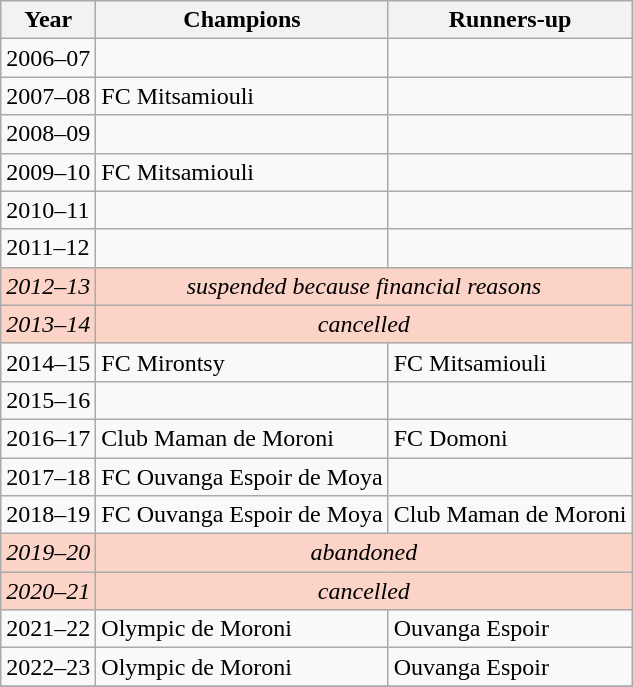<table class="wikitable">
<tr>
<th>Year</th>
<th>Champions</th>
<th>Runners-up</th>
</tr>
<tr>
<td>2006–07</td>
<td></td>
<td></td>
</tr>
<tr>
<td>2007–08</td>
<td>FC Mitsamiouli</td>
<td></td>
</tr>
<tr>
<td>2008–09</td>
<td></td>
<td></td>
</tr>
<tr>
<td>2009–10</td>
<td>FC Mitsamiouli</td>
<td></td>
</tr>
<tr>
<td>2010–11</td>
<td></td>
<td></td>
</tr>
<tr>
<td>2011–12</td>
<td></td>
<td></td>
</tr>
<tr bgcolor=#fcd3c7>
<td><em>2012–13</em></td>
<td align=center colspan=2><em>suspended because financial reasons</em></td>
</tr>
<tr bgcolor=#fcd3c7>
<td><em>2013–14</em></td>
<td align=center colspan=2><em>cancelled</em></td>
</tr>
<tr>
<td>2014–15</td>
<td>FC Mirontsy</td>
<td>FC Mitsamiouli</td>
</tr>
<tr>
<td>2015–16</td>
<td></td>
<td></td>
</tr>
<tr>
<td>2016–17</td>
<td>Club Maman de Moroni</td>
<td>FC Domoni</td>
</tr>
<tr>
<td>2017–18</td>
<td>FC Ouvanga Espoir de Moya</td>
<td></td>
</tr>
<tr>
<td>2018–19</td>
<td>FC Ouvanga Espoir de Moya</td>
<td>Club Maman de Moroni</td>
</tr>
<tr bgcolor=#fcd3c7>
<td><em>2019–20</em></td>
<td align=center colspan=2><em>abandoned </em></td>
</tr>
<tr bgcolor=#fcd3c7>
<td><em>2020–21</em></td>
<td align=center colspan=2><em>cancelled</em></td>
</tr>
<tr>
<td>2021–22</td>
<td>Olympic de Moroni</td>
<td>Ouvanga Espoir</td>
</tr>
<tr>
<td>2022–23</td>
<td>Olympic de Moroni</td>
<td>Ouvanga Espoir</td>
</tr>
<tr>
</tr>
</table>
